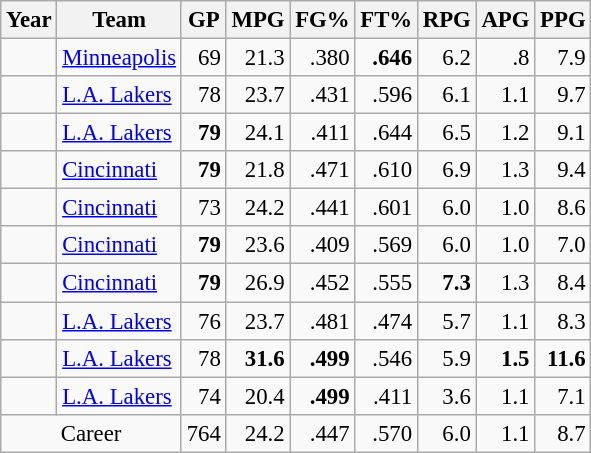<table class="wikitable sortable" style="font-size:95%; text-align:right;">
<tr>
<th>Year</th>
<th>Team</th>
<th>GP</th>
<th>MPG</th>
<th>FG%</th>
<th>FT%</th>
<th>RPG</th>
<th>APG</th>
<th>PPG</th>
</tr>
<tr>
<td style="text-align:left;"></td>
<td style="text-align:left;"><a href='#'>Minneapolis</a></td>
<td>69</td>
<td>21.3</td>
<td>.380</td>
<td><strong>.646</strong></td>
<td>6.2</td>
<td>.8</td>
<td>7.9</td>
</tr>
<tr>
<td style="text-align:left;"></td>
<td style="text-align:left;"><a href='#'>L.A. Lakers</a></td>
<td>78</td>
<td>23.7</td>
<td>.431</td>
<td>.596</td>
<td>6.1</td>
<td>1.1</td>
<td>9.7</td>
</tr>
<tr>
<td style="text-align:left;"></td>
<td style="text-align:left;"><a href='#'>L.A. Lakers</a></td>
<td><strong>79</strong></td>
<td>24.1</td>
<td>.411</td>
<td>.644</td>
<td>6.5</td>
<td>1.2</td>
<td>9.1</td>
</tr>
<tr>
<td style="text-align:left;"></td>
<td style="text-align:left;"><a href='#'>Cincinnati</a></td>
<td><strong>79</strong></td>
<td>21.8</td>
<td>.471</td>
<td>.610</td>
<td>6.9</td>
<td>1.3</td>
<td>9.4</td>
</tr>
<tr>
<td style="text-align:left;"></td>
<td style="text-align:left;"><a href='#'>Cincinnati</a></td>
<td>73</td>
<td>24.2</td>
<td>.441</td>
<td>.601</td>
<td>6.0</td>
<td>1.0</td>
<td>8.6</td>
</tr>
<tr>
<td style="text-align:left;"></td>
<td style="text-align:left;"><a href='#'>Cincinnati</a></td>
<td><strong>79</strong></td>
<td>23.6</td>
<td>.409</td>
<td>.569</td>
<td>6.0</td>
<td>1.0</td>
<td>7.0</td>
</tr>
<tr>
<td style="text-align:left;"></td>
<td style="text-align:left;"><a href='#'>Cincinnati</a></td>
<td><strong>79</strong></td>
<td>26.9</td>
<td>.452</td>
<td>.555</td>
<td><strong>7.3</strong></td>
<td>1.3</td>
<td>8.4</td>
</tr>
<tr>
<td style="text-align:left;"></td>
<td style="text-align:left;"><a href='#'>L.A. Lakers</a></td>
<td>76</td>
<td>23.7</td>
<td>.481</td>
<td>.474</td>
<td>5.7</td>
<td>1.1</td>
<td>8.3</td>
</tr>
<tr>
<td style="text-align:left;"></td>
<td style="text-align:left;"><a href='#'>L.A. Lakers</a></td>
<td>78</td>
<td><strong>31.6</strong></td>
<td><strong>.499</strong></td>
<td>.546</td>
<td>5.9</td>
<td><strong>1.5</strong></td>
<td><strong>11.6</strong></td>
</tr>
<tr>
<td style="text-align:left;"></td>
<td style="text-align:left;"><a href='#'>L.A. Lakers</a></td>
<td>74</td>
<td>20.4</td>
<td><strong>.499</strong></td>
<td>.411</td>
<td>3.6</td>
<td>1.1</td>
<td>7.1</td>
</tr>
<tr>
<td colspan="2" style="text-align:center;">Career</td>
<td>764</td>
<td>24.2</td>
<td>.447</td>
<td>.570</td>
<td>6.0</td>
<td>1.1</td>
<td>8.7</td>
</tr>
</table>
